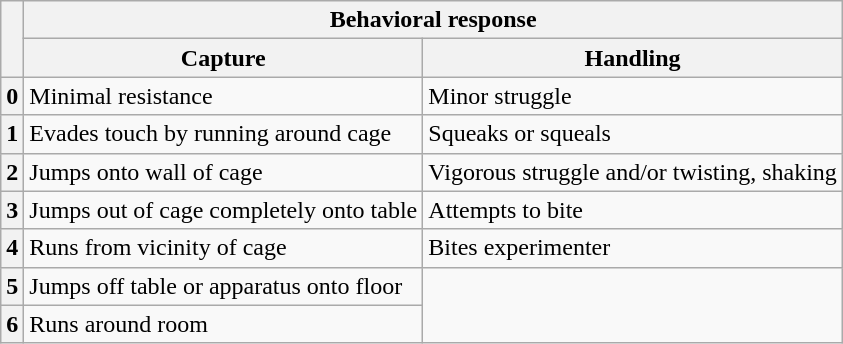<table class="wikitable">
<tr>
<th rowspan="2"></th>
<th colspan="2">Behavioral response</th>
</tr>
<tr>
<th>Capture</th>
<th>Handling</th>
</tr>
<tr>
<th>0</th>
<td>Minimal resistance</td>
<td>Minor struggle</td>
</tr>
<tr>
<th>1</th>
<td>Evades touch by running around cage</td>
<td>Squeaks or squeals</td>
</tr>
<tr>
<th>2</th>
<td>Jumps onto wall of cage</td>
<td>Vigorous struggle and/or twisting, shaking</td>
</tr>
<tr>
<th>3</th>
<td>Jumps out of cage completely onto table</td>
<td>Attempts to bite</td>
</tr>
<tr>
<th>4</th>
<td>Runs from vicinity of cage</td>
<td>Bites experimenter</td>
</tr>
<tr>
<th>5</th>
<td>Jumps off table or apparatus onto floor</td>
</tr>
<tr>
<th>6</th>
<td>Runs around room</td>
</tr>
</table>
